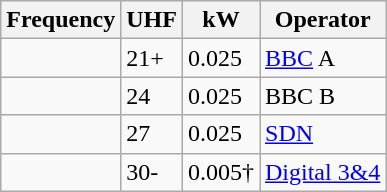<table class="wikitable sortable">
<tr>
<th>Frequency</th>
<th>UHF</th>
<th>kW</th>
<th>Operator</th>
</tr>
<tr>
<td></td>
<td>21+</td>
<td>0.025</td>
<td><a href='#'>BBC</a> A</td>
</tr>
<tr>
<td></td>
<td>24</td>
<td>0.025</td>
<td>BBC B</td>
</tr>
<tr>
<td></td>
<td>27</td>
<td>0.025</td>
<td><a href='#'>SDN</a></td>
</tr>
<tr>
<td></td>
<td>30-</td>
<td>0.005†</td>
<td><a href='#'>Digital 3&4</a></td>
</tr>
</table>
